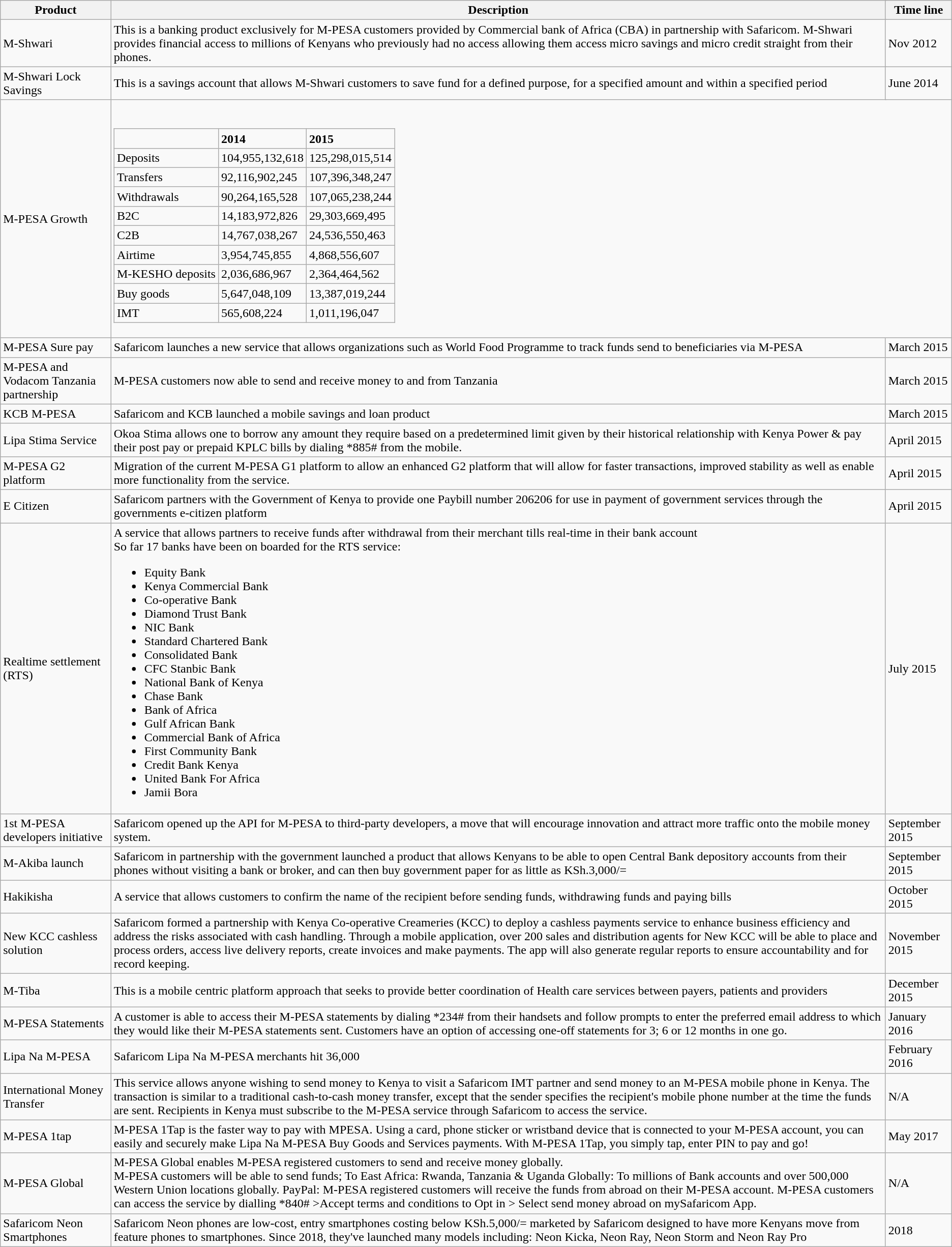<table class="wikitable">
<tr>
<th>Product</th>
<th colspan="2">Description</th>
<th>Time line</th>
</tr>
<tr>
<td>M-Shwari</td>
<td colspan="2">This is a banking product exclusively for M-PESA customers provided by Commercial bank of Africa (CBA) in partnership with Safaricom. M-Shwari provides financial access to millions of Kenyans who previously had no access allowing them access micro savings and micro credit straight from their phones.</td>
<td>Nov 2012</td>
</tr>
<tr>
<td>M-Shwari Lock Savings</td>
<td colspan="2">This is a savings account that allows M-Shwari customers to save fund for a defined purpose, for a specified amount and within a specified period</td>
<td>June 2014</td>
</tr>
<tr>
<td>M-PESA Growth</td>
<td colspan="3"><br><table class="wikitable">
<tr>
<td></td>
<td><strong>2014</strong></td>
<td><strong>2015</strong></td>
</tr>
<tr>
<td>Deposits</td>
<td>104,955,132,618</td>
<td>125,298,015,514</td>
</tr>
<tr>
<td>Transfers</td>
<td>92,116,902,245</td>
<td>107,396,348,247</td>
</tr>
<tr>
<td>Withdrawals</td>
<td>90,264,165,528</td>
<td>107,065,238,244</td>
</tr>
<tr>
<td>B2C</td>
<td>14,183,972,826</td>
<td>29,303,669,495</td>
</tr>
<tr>
<td>C2B</td>
<td>14,767,038,267</td>
<td>24,536,550,463</td>
</tr>
<tr>
<td>Airtime</td>
<td>3,954,745,855</td>
<td>4,868,556,607</td>
</tr>
<tr>
<td>M-KESHO deposits</td>
<td>2,036,686,967</td>
<td>2,364,464,562</td>
</tr>
<tr>
<td>Buy goods</td>
<td>5,647,048,109</td>
<td>13,387,019,244</td>
</tr>
<tr>
<td>IMT</td>
<td>565,608,224</td>
<td>1,011,196,047</td>
</tr>
</table>
</td>
</tr>
<tr>
<td>M-PESA Sure pay</td>
<td>Safaricom launches a new service that allows organizations such as World Food Programme to track funds send to beneficiaries via M-PESA</td>
<td colspan="2">March 2015</td>
</tr>
<tr>
<td>M-PESA and Vodacom Tanzania partnership</td>
<td>M-PESA customers now able to send and receive money to and from Tanzania</td>
<td colspan="2">March 2015</td>
</tr>
<tr>
<td>KCB M-PESA</td>
<td>Safaricom and KCB launched a mobile savings and loan product</td>
<td colspan="2">March 2015</td>
</tr>
<tr>
<td>Lipa Stima Service</td>
<td>Okoa Stima allows one to borrow any amount they require based on a predetermined limit given by their historical relationship with Kenya Power & pay their post pay or prepaid KPLC bills by dialing *885# from the mobile.</td>
<td colspan="2">April 2015</td>
</tr>
<tr>
<td>M-PESA G2 platform</td>
<td>Migration of the current M-PESA G1 platform to allow an enhanced G2 platform that will allow for faster transactions, improved stability as well as enable more functionality from the service.</td>
<td colspan="2">April 2015</td>
</tr>
<tr>
<td>E Citizen</td>
<td>Safaricom partners with the Government of Kenya to provide one Paybill number 206206 for use in payment of government services through the governments e-citizen platform</td>
<td colspan="2">April 2015</td>
</tr>
<tr>
<td>Realtime settlement (RTS)</td>
<td>A service that allows partners to receive funds after withdrawal from their merchant tills real-time in their bank account<br>So far 17 banks have been on boarded for the RTS service:<ul><li>Equity Bank</li><li>Kenya Commercial Bank</li><li>Co-operative Bank</li><li>Diamond Trust Bank</li><li>NIC Bank</li><li>Standard Chartered Bank</li><li>Consolidated Bank</li><li>CFC Stanbic Bank</li><li>National Bank of Kenya</li><li>Chase Bank</li><li>Bank of Africa</li><li>Gulf African Bank</li><li>Commercial Bank of Africa</li><li>First Community Bank</li><li>Credit Bank Kenya</li><li>United Bank For Africa</li><li>Jamii Bora</li></ul></td>
<td colspan="2">July 2015</td>
</tr>
<tr>
<td>1st M-PESA developers initiative</td>
<td>Safaricom opened up the API for M-PESA to third-party developers, a move that will encourage innovation and attract more traffic onto the mobile money system.</td>
<td colspan="2">September 2015</td>
</tr>
<tr>
<td>M-Akiba launch</td>
<td>Safaricom in partnership with the government launched a product that allows Kenyans to be able to open Central Bank depository accounts from their phones without visiting a bank or broker, and can then buy government paper for as little as KSh.3,000/=</td>
<td colspan="2">September 2015</td>
</tr>
<tr>
<td>Hakikisha</td>
<td>A service that allows customers to confirm the name of the recipient before sending funds, withdrawing funds and paying bills</td>
<td colspan="2">October 2015</td>
</tr>
<tr>
<td>New KCC cashless solution</td>
<td>Safaricom formed a partnership with Kenya Co-operative Creameries (KCC) to deploy a cashless payments service to enhance business efficiency and address the risks associated with cash handling.  Through a mobile application, over 200 sales and distribution agents for New KCC will be able to place and process orders, access live delivery reports, create invoices and make payments.  The app will also generate regular reports to ensure accountability and for record keeping.</td>
<td colspan="2">November 2015</td>
</tr>
<tr>
<td>M-Tiba</td>
<td>This is a mobile centric platform approach that seeks to provide better coordination of Health care services between payers, patients and providers</td>
<td colspan="2">December 2015</td>
</tr>
<tr>
<td>M-PESA Statements</td>
<td>A customer is able to access their M-PESA statements by dialing *234# from their handsets and follow prompts to enter the preferred email address to which they would like their M-PESA statements sent. Customers have an option of accessing one-off statements for 3; 6 or 12 months in one go.</td>
<td colspan="2">January 2016</td>
</tr>
<tr>
<td>Lipa Na M-PESA</td>
<td>Safaricom Lipa Na M-PESA merchants hit 36,000</td>
<td colspan="2">February 2016</td>
</tr>
<tr>
<td>International Money Transfer</td>
<td>This service allows anyone wishing to send money to Kenya to visit a Safaricom IMT partner and send money to an M-PESA mobile phone in Kenya. The transaction is similar to a traditional cash-to-cash money transfer, except that the sender specifies the recipient's mobile phone number at the time the funds are sent. Recipients in Kenya must subscribe to the M-PESA service through Safaricom to access the service.</td>
<td colspan="2">N/A</td>
</tr>
<tr>
<td>M-PESA 1tap</td>
<td>M-PESA 1Tap is the faster way to pay with MPESA. Using a card, phone sticker or wristband device that is connected to your M-PESA account, you can easily and securely make Lipa Na M-PESA Buy Goods and Services payments. With M-PESA 1Tap, you simply tap, enter PIN to pay and go!</td>
<td colspan="2">May 2017</td>
</tr>
<tr>
<td>M-PESA Global</td>
<td>M-PESA Global enables M-PESA registered customers to send and receive money globally.<br>M-PESA customers will be able to send funds;
To East Africa: Rwanda, Tanzania & Uganda
Globally: To millions of Bank accounts and over 500,000 Western Union locations globally. 
PayPal:
M-PESA registered customers will receive the funds from abroad on their M-PESA account.
M-PESA customers can access the service by dialling *840# >Accept terms and conditions to Opt in > Select send money abroad on mySafaricom App.</td>
<td colspan="2">N/A</td>
</tr>
<tr>
<td>Safaricom Neon Smartphones</td>
<td>Safaricom Neon phones are low-cost, entry smartphones costing below KSh.5,000/= marketed by Safaricom designed to have more Kenyans move from feature phones to smartphones. Since 2018, they've launched many models including: Neon Kicka, Neon Ray, Neon Storm and Neon Ray Pro</td>
<td colspan="2">2018</td>
</tr>
</table>
